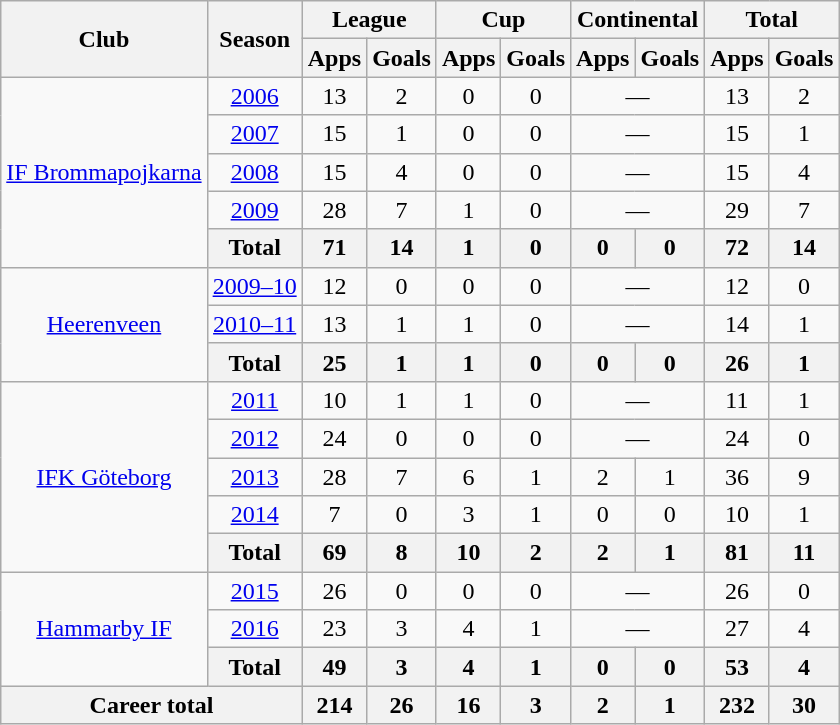<table class="wikitable" style="text-align:center;">
<tr>
<th rowspan="2">Club</th>
<th rowspan="2">Season</th>
<th colspan="2">League</th>
<th colspan="2">Cup</th>
<th colspan="2">Continental</th>
<th colspan="2">Total</th>
</tr>
<tr>
<th>Apps</th>
<th>Goals</th>
<th>Apps</th>
<th>Goals</th>
<th>Apps</th>
<th>Goals</th>
<th>Apps</th>
<th>Goals</th>
</tr>
<tr>
<td rowspan="5"><a href='#'>IF Brommapojkarna</a></td>
<td><a href='#'>2006</a></td>
<td>13</td>
<td>2</td>
<td>0</td>
<td>0</td>
<td colspan="2">—</td>
<td>13</td>
<td>2</td>
</tr>
<tr>
<td><a href='#'>2007</a></td>
<td>15</td>
<td>1</td>
<td>0</td>
<td>0</td>
<td colspan="2">—</td>
<td>15</td>
<td>1</td>
</tr>
<tr>
<td><a href='#'>2008</a></td>
<td>15</td>
<td>4</td>
<td>0</td>
<td>0</td>
<td colspan="2">—</td>
<td>15</td>
<td>4</td>
</tr>
<tr>
<td><a href='#'>2009</a></td>
<td>28</td>
<td>7</td>
<td>1</td>
<td>0</td>
<td colspan="2">—</td>
<td>29</td>
<td>7</td>
</tr>
<tr>
<th>Total</th>
<th>71</th>
<th>14</th>
<th>1</th>
<th>0</th>
<th>0</th>
<th>0</th>
<th>72</th>
<th>14</th>
</tr>
<tr>
<td rowspan="3"><a href='#'>Heerenveen</a></td>
<td><a href='#'>2009–10</a></td>
<td>12</td>
<td>0</td>
<td>0</td>
<td>0</td>
<td colspan="2">—</td>
<td>12</td>
<td>0</td>
</tr>
<tr>
<td><a href='#'>2010–11</a></td>
<td>13</td>
<td>1</td>
<td>1</td>
<td>0</td>
<td colspan="2">—</td>
<td>14</td>
<td>1</td>
</tr>
<tr>
<th>Total</th>
<th>25</th>
<th>1</th>
<th>1</th>
<th>0</th>
<th>0</th>
<th>0</th>
<th>26</th>
<th>1</th>
</tr>
<tr>
<td rowspan="5"><a href='#'>IFK Göteborg</a></td>
<td><a href='#'>2011</a></td>
<td>10</td>
<td>1</td>
<td>1</td>
<td>0</td>
<td colspan="2">—</td>
<td>11</td>
<td>1</td>
</tr>
<tr>
<td><a href='#'>2012</a></td>
<td>24</td>
<td>0</td>
<td>0</td>
<td>0</td>
<td colspan="2">—</td>
<td>24</td>
<td>0</td>
</tr>
<tr>
<td><a href='#'>2013</a></td>
<td>28</td>
<td>7</td>
<td>6</td>
<td>1</td>
<td>2</td>
<td>1</td>
<td>36</td>
<td>9</td>
</tr>
<tr>
<td><a href='#'>2014</a></td>
<td>7</td>
<td>0</td>
<td>3</td>
<td>1</td>
<td>0</td>
<td>0</td>
<td>10</td>
<td>1</td>
</tr>
<tr>
<th>Total</th>
<th>69</th>
<th>8</th>
<th>10</th>
<th>2</th>
<th>2</th>
<th>1</th>
<th>81</th>
<th>11</th>
</tr>
<tr>
<td rowspan="3"><a href='#'>Hammarby IF</a></td>
<td><a href='#'>2015</a></td>
<td>26</td>
<td>0</td>
<td>0</td>
<td>0</td>
<td colspan="2">—</td>
<td>26</td>
<td>0</td>
</tr>
<tr>
<td><a href='#'>2016</a></td>
<td>23</td>
<td>3</td>
<td>4</td>
<td>1</td>
<td colspan="2">—</td>
<td>27</td>
<td>4</td>
</tr>
<tr>
<th>Total</th>
<th>49</th>
<th>3</th>
<th>4</th>
<th>1</th>
<th>0</th>
<th>0</th>
<th>53</th>
<th>4</th>
</tr>
<tr>
<th colspan="2">Career total</th>
<th>214</th>
<th>26</th>
<th>16</th>
<th>3</th>
<th>2</th>
<th>1</th>
<th>232</th>
<th>30</th>
</tr>
</table>
